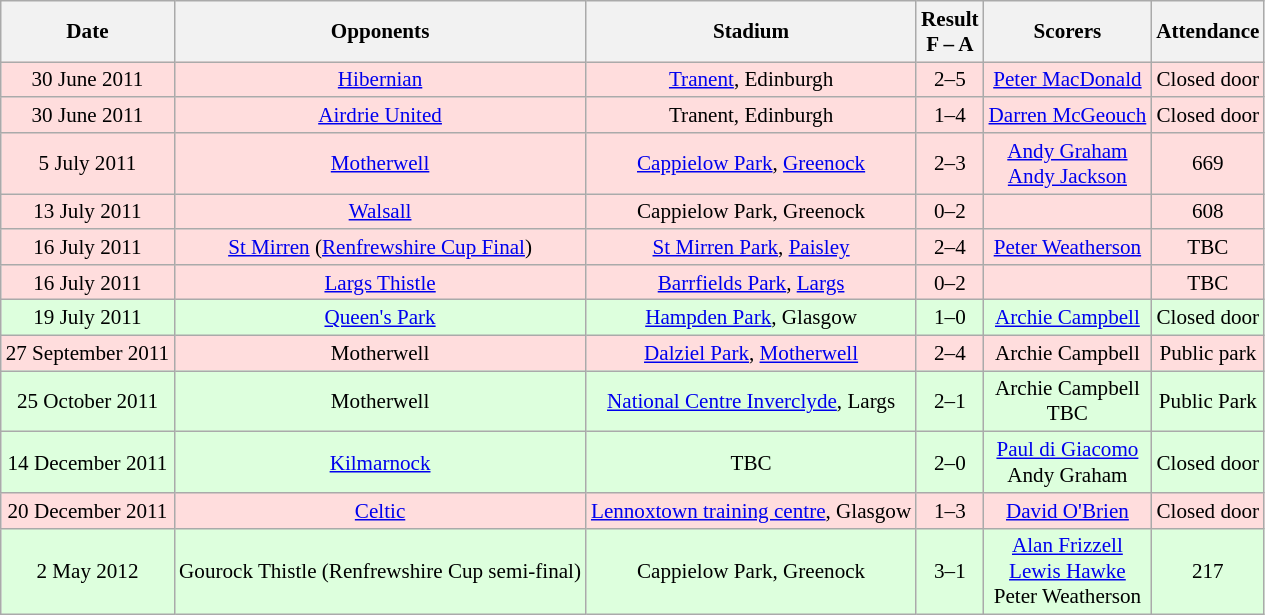<table class="wikitable" style="text-align:center; font-size:88%">
<tr>
<th>Date</th>
<th>Opponents</th>
<th>Stadium</th>
<th>Result <br> F – A</th>
<th>Scorers</th>
<th>Attendance</th>
</tr>
<tr style="background:#fdd;">
<td>30 June 2011</td>
<td><a href='#'>Hibernian</a></td>
<td><a href='#'>Tranent</a>, Edinburgh</td>
<td>2–5</td>
<td><a href='#'>Peter MacDonald</a>  </td>
<td>Closed door</td>
</tr>
<tr style="background:#fdd;">
<td>30 June 2011</td>
<td><a href='#'>Airdrie United</a></td>
<td>Tranent, Edinburgh</td>
<td>1–4</td>
<td><a href='#'>Darren McGeouch</a> </td>
<td>Closed door</td>
</tr>
<tr style="background:#fdd;">
<td>5 July 2011</td>
<td><a href='#'>Motherwell</a></td>
<td><a href='#'>Cappielow Park</a>, <a href='#'>Greenock</a></td>
<td>2–3</td>
<td><a href='#'>Andy Graham</a>  <br> <a href='#'>Andy Jackson</a> </td>
<td>669</td>
</tr>
<tr style="background:#fdd;">
<td>13 July 2011</td>
<td> <a href='#'>Walsall</a></td>
<td>Cappielow Park, Greenock</td>
<td>0–2</td>
<td></td>
<td>608</td>
</tr>
<tr style="background:#fdd;">
<td>16 July 2011</td>
<td><a href='#'>St Mirren</a> (<a href='#'>Renfrewshire Cup Final</a>)</td>
<td><a href='#'>St Mirren Park</a>, <a href='#'>Paisley</a></td>
<td>2–4</td>
<td><a href='#'>Peter Weatherson</a>  </td>
<td>TBC</td>
</tr>
<tr style="background:#fdd;">
<td>16 July 2011</td>
<td><a href='#'>Largs Thistle</a></td>
<td><a href='#'>Barrfields Park</a>, <a href='#'>Largs</a></td>
<td>0–2</td>
<td></td>
<td>TBC</td>
</tr>
<tr style="background:#dfd;">
<td>19 July 2011</td>
<td><a href='#'>Queen's Park</a></td>
<td><a href='#'>Hampden Park</a>, Glasgow</td>
<td>1–0</td>
<td><a href='#'>Archie Campbell</a> </td>
<td>Closed door</td>
</tr>
<tr style="background:#fdd;">
<td>27 September 2011</td>
<td>Motherwell</td>
<td><a href='#'>Dalziel Park</a>, <a href='#'>Motherwell</a></td>
<td>2–4</td>
<td>Archie Campbell  </td>
<td>Public park</td>
</tr>
<tr style="background:#dfd;">
<td>25 October 2011</td>
<td>Motherwell</td>
<td><a href='#'>National Centre Inverclyde</a>, Largs</td>
<td>2–1</td>
<td>Archie Campbell  <br> TBC </td>
<td>Public Park</td>
</tr>
<tr style="background:#dfd;">
<td>14 December 2011</td>
<td><a href='#'>Kilmarnock</a></td>
<td>TBC</td>
<td>2–0</td>
<td><a href='#'>Paul di Giacomo</a>  <br> Andy Graham </td>
<td>Closed door</td>
</tr>
<tr style="background:#fdd;">
<td>20 December 2011</td>
<td><a href='#'>Celtic</a></td>
<td><a href='#'>Lennoxtown training centre</a>, Glasgow</td>
<td>1–3</td>
<td><a href='#'>David O'Brien</a> </td>
<td>Closed door</td>
</tr>
<tr style="background:#dfd;">
<td>2 May 2012</td>
<td>Gourock Thistle (Renfrewshire Cup semi-final)</td>
<td>Cappielow Park, Greenock</td>
<td>3–1</td>
<td><a href='#'>Alan Frizzell</a>  <br> <a href='#'>Lewis Hawke</a>  <br> Peter Weatherson </td>
<td>217</td>
</tr>
</table>
